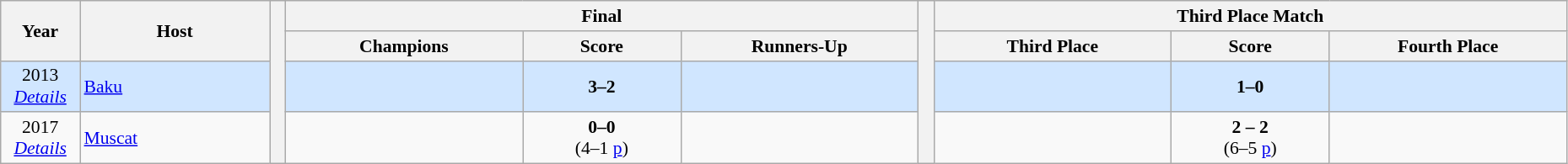<table class="wikitable" style="font-size: 90%; text-align: center; width: 98%;">
<tr>
<th rowspan="2" width="5%">Year</th>
<th rowspan="2" width="12%">Host</th>
<th width=1% rowspan=47 bgcolor=ffffff></th>
<th colspan="3">Final</th>
<th width=1% rowspan=47 bgcolor=ffffff></th>
<th colspan="3">Third Place Match</th>
</tr>
<tr>
<th width="15%">Champions</th>
<th width="10%">Score</th>
<th width="15%">Runners-Up</th>
<th width="15%">Third Place</th>
<th width="10%">Score</th>
<th width="15%">Fourth Place</th>
</tr>
<tr style="background: #D0E6FF;">
<td>2013<br><em><a href='#'>Details</a></em></td>
<td align=left> <a href='#'>Baku</a></td>
<td><strong></strong></td>
<td><strong>3–2</strong></td>
<td></td>
<td></td>
<td><strong>1–0</strong></td>
<td></td>
</tr>
<tr>
<td>2017<br><em><a href='#'>Details</a></em></td>
<td align=left> <a href='#'>Muscat</a></td>
<td><strong></strong></td>
<td><strong>0–0</strong><br> (4–1 <a href='#'>p</a>)</td>
<td></td>
<td></td>
<td><strong>2 – 2</strong><br> (6–5 <a href='#'>p</a>)</td>
<td></td>
</tr>
</table>
